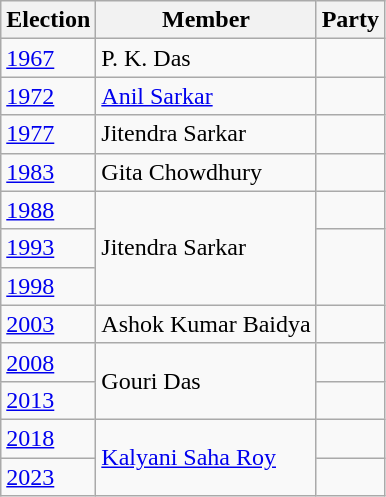<table class="wikitable sortable">
<tr>
<th>Election</th>
<th>Member</th>
<th colspan=2>Party</th>
</tr>
<tr>
<td><a href='#'>1967</a></td>
<td>P. K. Das</td>
<td></td>
</tr>
<tr>
<td><a href='#'>1972</a></td>
<td><a href='#'>Anil Sarkar</a></td>
<td></td>
</tr>
<tr>
<td><a href='#'>1977</a></td>
<td>Jitendra Sarkar</td>
</tr>
<tr>
<td><a href='#'>1983</a></td>
<td>Gita Chowdhury</td>
<td></td>
</tr>
<tr>
<td><a href='#'>1988</a></td>
<td rowspan=3>Jitendra Sarkar</td>
<td></td>
</tr>
<tr>
<td><a href='#'>1993</a></td>
</tr>
<tr>
<td><a href='#'>1998</a></td>
</tr>
<tr>
<td><a href='#'>2003</a></td>
<td>Ashok Kumar Baidya</td>
<td></td>
</tr>
<tr>
<td><a href='#'>2008</a></td>
<td rowspan=2>Gouri Das</td>
<td></td>
</tr>
<tr>
<td><a href='#'>2013</a></td>
</tr>
<tr>
<td><a href='#'>2018</a></td>
<td rowspan=2><a href='#'>Kalyani Saha Roy</a></td>
<td></td>
</tr>
<tr>
<td><a href='#'>2023</a></td>
</tr>
</table>
